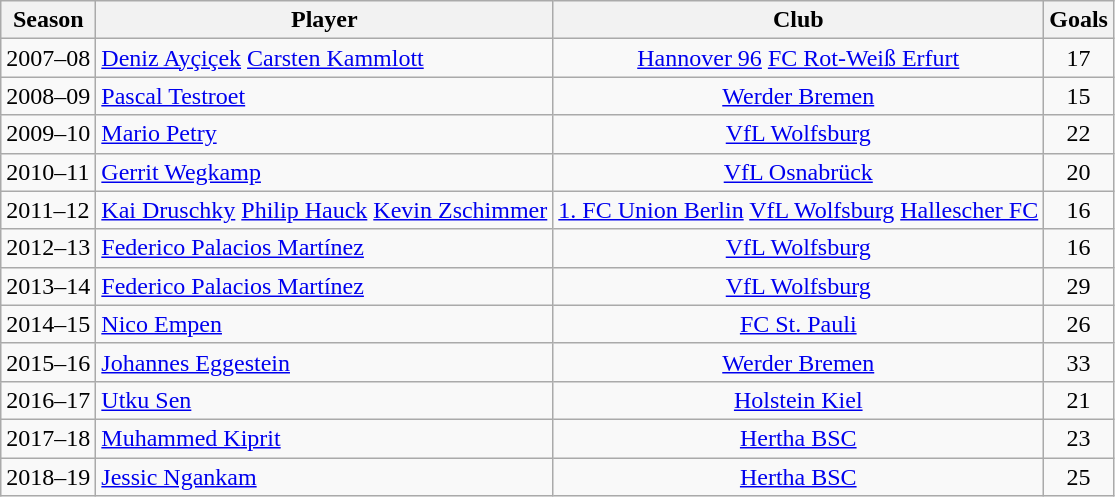<table class="wikitable sortable">
<tr>
<th>Season</th>
<th>Player</th>
<th>Club</th>
<th>Goals</th>
</tr>
<tr align="center">
<td align="left">2007–08</td>
<td align="left"> <a href='#'>Deniz Ayçiçek</a>   <a href='#'>Carsten Kammlott</a></td>
<td><a href='#'>Hannover 96</a>  <a href='#'>FC Rot-Weiß Erfurt</a></td>
<td>17</td>
</tr>
<tr align="center">
<td align="left">2008–09</td>
<td align="left"> <a href='#'>Pascal Testroet</a></td>
<td><a href='#'>Werder Bremen</a></td>
<td>15</td>
</tr>
<tr align="center">
<td align="left">2009–10</td>
<td align="left"> <a href='#'>Mario Petry</a></td>
<td><a href='#'>VfL Wolfsburg</a></td>
<td>22</td>
</tr>
<tr align="center">
<td align="left">2010–11</td>
<td align="left"> <a href='#'>Gerrit Wegkamp</a></td>
<td><a href='#'>VfL Osnabrück</a></td>
<td>20</td>
</tr>
<tr align="center">
<td align="left">2011–12</td>
<td align="left"> <a href='#'>Kai Druschky</a>   <a href='#'>Philip Hauck</a>   <a href='#'>Kevin Zschimmer</a></td>
<td><a href='#'>1. FC Union Berlin</a>  <a href='#'>VfL Wolfsburg</a>  <a href='#'>Hallescher FC</a></td>
<td>16</td>
</tr>
<tr align="center">
<td align="left">2012–13</td>
<td align="left"> <a href='#'>Federico Palacios Martínez</a></td>
<td><a href='#'>VfL Wolfsburg</a></td>
<td>16</td>
</tr>
<tr align="center">
<td align="left">2013–14</td>
<td align="left"> <a href='#'>Federico Palacios Martínez</a></td>
<td><a href='#'>VfL Wolfsburg</a></td>
<td>29</td>
</tr>
<tr align="center">
<td align="left">2014–15</td>
<td align="left"> <a href='#'>Nico Empen</a></td>
<td><a href='#'>FC St. Pauli</a></td>
<td>26</td>
</tr>
<tr align="center">
<td align="left">2015–16</td>
<td align="left"> <a href='#'>Johannes Eggestein</a></td>
<td><a href='#'>Werder Bremen</a></td>
<td>33</td>
</tr>
<tr align="center">
<td align="left">2016–17</td>
<td align="left"> <a href='#'>Utku Sen</a></td>
<td><a href='#'>Holstein Kiel</a></td>
<td>21</td>
</tr>
<tr align="center">
<td align="left">2017–18</td>
<td align="left"> <a href='#'>Muhammed Kiprit</a></td>
<td><a href='#'>Hertha BSC</a></td>
<td>23</td>
</tr>
<tr align="center">
<td align="left">2018–19</td>
<td align="left"> <a href='#'>Jessic Ngankam</a></td>
<td><a href='#'>Hertha BSC</a></td>
<td>25</td>
</tr>
</table>
